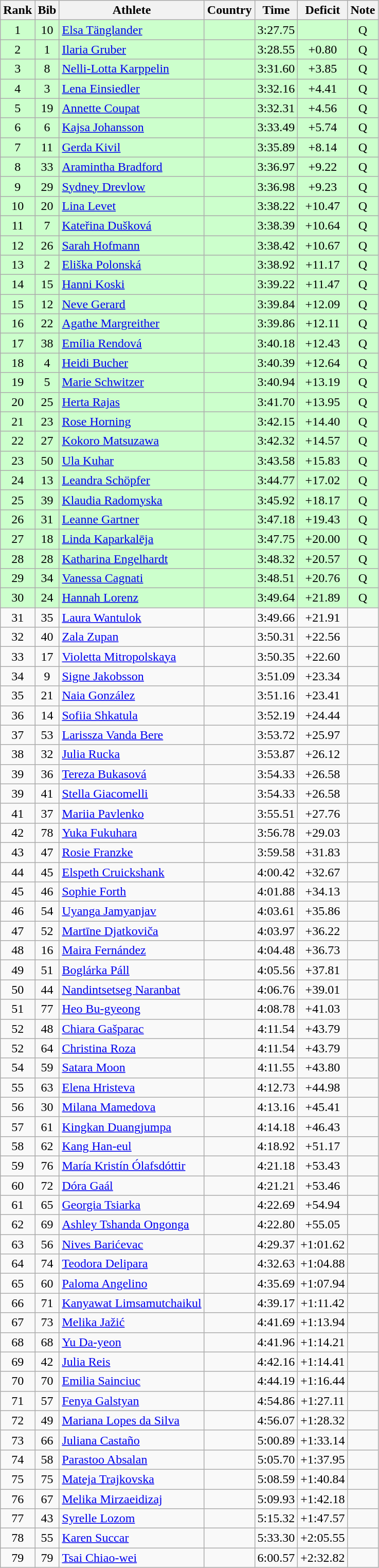<table class="wikitable sortable" style="text-align:center">
<tr>
<th>Rank</th>
<th>Bib</th>
<th>Athlete</th>
<th>Country</th>
<th>Time</th>
<th>Deficit</th>
<th>Note</th>
</tr>
<tr bgcolor=ccffcc>
<td>1</td>
<td>10</td>
<td align=left><a href='#'>Elsa Tänglander</a></td>
<td align=left></td>
<td>3:27.75</td>
<td></td>
<td>Q</td>
</tr>
<tr bgcolor=ccffcc>
<td>2</td>
<td>1</td>
<td align=left><a href='#'>Ilaria Gruber</a></td>
<td align=left></td>
<td>3:28.55</td>
<td>+0.80</td>
<td>Q</td>
</tr>
<tr bgcolor=ccffcc>
<td>3</td>
<td>8</td>
<td align=left><a href='#'>Nelli-Lotta Karppelin</a></td>
<td align=left></td>
<td>3:31.60</td>
<td>+3.85</td>
<td>Q</td>
</tr>
<tr bgcolor=ccffcc>
<td>4</td>
<td>3</td>
<td align=left><a href='#'>Lena Einsiedler</a></td>
<td align=left></td>
<td>3:32.16</td>
<td>+4.41</td>
<td>Q</td>
</tr>
<tr bgcolor=ccffcc>
<td>5</td>
<td>19</td>
<td align=left><a href='#'>Annette Coupat</a></td>
<td align=left></td>
<td>3:32.31</td>
<td>+4.56</td>
<td>Q</td>
</tr>
<tr bgcolor=ccffcc>
<td>6</td>
<td>6</td>
<td align=left><a href='#'>Kajsa Johansson</a></td>
<td align=left></td>
<td>3:33.49</td>
<td>+5.74</td>
<td>Q</td>
</tr>
<tr bgcolor=ccffcc>
<td>7</td>
<td>11</td>
<td align=left><a href='#'>Gerda Kivil</a></td>
<td align=left></td>
<td>3:35.89</td>
<td>+8.14</td>
<td>Q</td>
</tr>
<tr bgcolor=ccffcc>
<td>8</td>
<td>33</td>
<td align=left><a href='#'>Aramintha Bradford</a></td>
<td align=left></td>
<td>3:36.97</td>
<td>+9.22</td>
<td>Q</td>
</tr>
<tr bgcolor=ccffcc>
<td>9</td>
<td>29</td>
<td align=left><a href='#'>Sydney Drevlow</a></td>
<td align=left></td>
<td>3:36.98</td>
<td>+9.23</td>
<td>Q</td>
</tr>
<tr bgcolor=ccffcc>
<td>10</td>
<td>20</td>
<td align=left><a href='#'>Lina Levet</a></td>
<td align=left></td>
<td>3:38.22</td>
<td>+10.47</td>
<td>Q</td>
</tr>
<tr bgcolor=ccffcc>
<td>11</td>
<td>7</td>
<td align=left><a href='#'>Kateřina Dušková</a></td>
<td align=left></td>
<td>3:38.39</td>
<td>+10.64</td>
<td>Q</td>
</tr>
<tr bgcolor=ccffcc>
<td>12</td>
<td>26</td>
<td align=left><a href='#'>Sarah Hofmann</a></td>
<td align=left></td>
<td>3:38.42</td>
<td>+10.67</td>
<td>Q</td>
</tr>
<tr bgcolor=ccffcc>
<td>13</td>
<td>2</td>
<td align=left><a href='#'>Eliška Polonská</a></td>
<td align=left></td>
<td>3:38.92</td>
<td>+11.17</td>
<td>Q</td>
</tr>
<tr bgcolor=ccffcc>
<td>14</td>
<td>15</td>
<td align=left><a href='#'>Hanni Koski</a></td>
<td align=left></td>
<td>3:39.22</td>
<td>+11.47</td>
<td>Q</td>
</tr>
<tr bgcolor=ccffcc>
<td>15</td>
<td>12</td>
<td align=left><a href='#'>Neve Gerard</a></td>
<td align=left></td>
<td>3:39.84</td>
<td>+12.09</td>
<td>Q</td>
</tr>
<tr bgcolor=ccffcc>
<td>16</td>
<td>22</td>
<td align=left><a href='#'>Agathe Margreither</a></td>
<td align=left></td>
<td>3:39.86</td>
<td>+12.11</td>
<td>Q</td>
</tr>
<tr bgcolor=ccffcc>
<td>17</td>
<td>38</td>
<td align=left><a href='#'>Emília Rendová</a></td>
<td align=left></td>
<td>3:40.18</td>
<td>+12.43</td>
<td>Q</td>
</tr>
<tr bgcolor=ccffcc>
<td>18</td>
<td>4</td>
<td align=left><a href='#'>Heidi Bucher</a></td>
<td align=left></td>
<td>3:40.39</td>
<td>+12.64</td>
<td>Q</td>
</tr>
<tr bgcolor=ccffcc>
<td>19</td>
<td>5</td>
<td align=left><a href='#'>Marie Schwitzer</a></td>
<td align=left></td>
<td>3:40.94</td>
<td>+13.19</td>
<td>Q</td>
</tr>
<tr bgcolor=ccffcc>
<td>20</td>
<td>25</td>
<td align=left><a href='#'>Herta Rajas</a></td>
<td align=left></td>
<td>3:41.70</td>
<td>+13.95</td>
<td>Q</td>
</tr>
<tr bgcolor=ccffcc>
<td>21</td>
<td>23</td>
<td align=left><a href='#'>Rose Horning</a></td>
<td align=left></td>
<td>3:42.15</td>
<td>+14.40</td>
<td>Q</td>
</tr>
<tr bgcolor=ccffcc>
<td>22</td>
<td>27</td>
<td align=left><a href='#'>Kokoro Matsuzawa</a></td>
<td align=left></td>
<td>3:42.32</td>
<td>+14.57</td>
<td>Q</td>
</tr>
<tr bgcolor=ccffcc>
<td>23</td>
<td>50</td>
<td align=left><a href='#'>Ula Kuhar</a></td>
<td align=left></td>
<td>3:43.58</td>
<td>+15.83</td>
<td>Q</td>
</tr>
<tr bgcolor=ccffcc>
<td>24</td>
<td>13</td>
<td align=left><a href='#'>Leandra Schöpfer</a></td>
<td align=left></td>
<td>3:44.77</td>
<td>+17.02</td>
<td>Q</td>
</tr>
<tr bgcolor=ccffcc>
<td>25</td>
<td>39</td>
<td align=left><a href='#'>Klaudia Radomyska</a></td>
<td align=left></td>
<td>3:45.92</td>
<td>+18.17</td>
<td>Q</td>
</tr>
<tr bgcolor=ccffcc>
<td>26</td>
<td>31</td>
<td align=left><a href='#'>Leanne Gartner</a></td>
<td align=left></td>
<td>3:47.18</td>
<td>+19.43</td>
<td>Q</td>
</tr>
<tr bgcolor=ccffcc>
<td>27</td>
<td>18</td>
<td align=left><a href='#'>Linda Kaparkalēja</a></td>
<td align=left></td>
<td>3:47.75</td>
<td>+20.00</td>
<td>Q</td>
</tr>
<tr bgcolor=ccffcc>
<td>28</td>
<td>28</td>
<td align=left><a href='#'>Katharina Engelhardt</a></td>
<td align=left></td>
<td>3:48.32</td>
<td>+20.57</td>
<td>Q</td>
</tr>
<tr bgcolor=ccffcc>
<td>29</td>
<td>34</td>
<td align=left><a href='#'>Vanessa Cagnati</a></td>
<td align=left></td>
<td>3:48.51</td>
<td>+20.76</td>
<td>Q</td>
</tr>
<tr bgcolor=ccffcc>
<td>30</td>
<td>24</td>
<td align=left><a href='#'>Hannah Lorenz</a></td>
<td align=left></td>
<td>3:49.64</td>
<td>+21.89</td>
<td>Q</td>
</tr>
<tr>
<td>31</td>
<td>35</td>
<td align=left><a href='#'>Laura Wantulok</a></td>
<td align=left></td>
<td>3:49.66</td>
<td>+21.91</td>
<td></td>
</tr>
<tr>
<td>32</td>
<td>40</td>
<td align=left><a href='#'>Zala Zupan</a></td>
<td align=left></td>
<td>3:50.31</td>
<td>+22.56</td>
<td></td>
</tr>
<tr>
<td>33</td>
<td>17</td>
<td align=left><a href='#'>Violetta Mitropolskaya</a></td>
<td align=left></td>
<td>3:50.35</td>
<td>+22.60</td>
<td></td>
</tr>
<tr>
<td>34</td>
<td>9</td>
<td align=left><a href='#'>Signe Jakobsson</a></td>
<td align=left></td>
<td>3:51.09</td>
<td>+23.34</td>
<td></td>
</tr>
<tr>
<td>35</td>
<td>21</td>
<td align=left><a href='#'>Naia González</a></td>
<td align=left></td>
<td>3:51.16</td>
<td>+23.41</td>
<td></td>
</tr>
<tr>
<td>36</td>
<td>14</td>
<td align=left><a href='#'>Sofiia Shkatula</a></td>
<td align=left></td>
<td>3:52.19</td>
<td>+24.44</td>
<td></td>
</tr>
<tr>
<td>37</td>
<td>53</td>
<td align=left><a href='#'>Larissza Vanda Bere</a></td>
<td align=left></td>
<td>3:53.72</td>
<td>+25.97</td>
<td></td>
</tr>
<tr>
<td>38</td>
<td>32</td>
<td align=left><a href='#'>Julia Rucka</a></td>
<td align=left></td>
<td>3:53.87</td>
<td>+26.12</td>
<td></td>
</tr>
<tr>
<td>39</td>
<td>36</td>
<td align=left><a href='#'>Tereza Bukasová</a></td>
<td align=left></td>
<td>3:54.33</td>
<td>+26.58</td>
<td></td>
</tr>
<tr>
<td>39</td>
<td>41</td>
<td align=left><a href='#'>Stella Giacomelli</a></td>
<td align=left></td>
<td>3:54.33</td>
<td>+26.58</td>
<td></td>
</tr>
<tr>
<td>41</td>
<td>37</td>
<td align=left><a href='#'>Mariia Pavlenko</a></td>
<td align=left></td>
<td>3:55.51</td>
<td>+27.76</td>
<td></td>
</tr>
<tr>
<td>42</td>
<td>78</td>
<td align=left><a href='#'>Yuka Fukuhara</a></td>
<td align=left></td>
<td>3:56.78</td>
<td>+29.03</td>
<td></td>
</tr>
<tr>
<td>43</td>
<td>47</td>
<td align=left><a href='#'>Rosie Franzke</a></td>
<td align=left></td>
<td>3:59.58</td>
<td>+31.83</td>
<td></td>
</tr>
<tr>
<td>44</td>
<td>45</td>
<td align=left><a href='#'>Elspeth Cruickshank</a></td>
<td align=left></td>
<td>4:00.42</td>
<td>+32.67</td>
<td></td>
</tr>
<tr>
<td>45</td>
<td>46</td>
<td align=left><a href='#'>Sophie Forth</a></td>
<td align=left></td>
<td>4:01.88</td>
<td>+34.13</td>
<td></td>
</tr>
<tr>
<td>46</td>
<td>54</td>
<td align=left><a href='#'>Uyanga Jamyanjav</a></td>
<td align=left></td>
<td>4:03.61</td>
<td>+35.86</td>
<td></td>
</tr>
<tr>
<td>47</td>
<td>52</td>
<td align=left><a href='#'>Martīne Djatkoviča</a></td>
<td align=left></td>
<td>4:03.97</td>
<td>+36.22</td>
<td></td>
</tr>
<tr>
<td>48</td>
<td>16</td>
<td align=left><a href='#'>Maira Fernández</a></td>
<td align=left></td>
<td>4:04.48</td>
<td>+36.73</td>
<td></td>
</tr>
<tr>
<td>49</td>
<td>51</td>
<td align=left><a href='#'>Boglárka Páll</a></td>
<td align=left></td>
<td>4:05.56</td>
<td>+37.81</td>
<td></td>
</tr>
<tr>
<td>50</td>
<td>44</td>
<td align=left><a href='#'>Nandintsetseg Naranbat</a></td>
<td align=left></td>
<td>4:06.76</td>
<td>+39.01</td>
<td></td>
</tr>
<tr>
<td>51</td>
<td>77</td>
<td align=left><a href='#'>Heo Bu-gyeong</a></td>
<td align=left></td>
<td>4:08.78</td>
<td>+41.03</td>
<td></td>
</tr>
<tr>
<td>52</td>
<td>48</td>
<td align=left><a href='#'>Chiara Gašparac</a></td>
<td align=left></td>
<td>4:11.54</td>
<td>+43.79</td>
<td></td>
</tr>
<tr>
<td>52</td>
<td>64</td>
<td align=left><a href='#'>Christina Roza</a></td>
<td align=left></td>
<td>4:11.54</td>
<td>+43.79</td>
<td></td>
</tr>
<tr>
<td>54</td>
<td>59</td>
<td align=left><a href='#'>Satara Moon</a></td>
<td align=left></td>
<td>4:11.55</td>
<td>+43.80</td>
<td></td>
</tr>
<tr>
<td>55</td>
<td>63</td>
<td align=left><a href='#'>Elena Hristeva</a></td>
<td align=left></td>
<td>4:12.73</td>
<td>+44.98</td>
<td></td>
</tr>
<tr>
<td>56</td>
<td>30</td>
<td align=left><a href='#'>Milana Mamedova</a></td>
<td align=left></td>
<td>4:13.16</td>
<td>+45.41</td>
<td></td>
</tr>
<tr>
<td>57</td>
<td>61</td>
<td align=left><a href='#'>Kingkan Duangjumpa</a></td>
<td align=left></td>
<td>4:14.18</td>
<td>+46.43</td>
<td></td>
</tr>
<tr>
<td>58</td>
<td>62</td>
<td align=left><a href='#'>Kang Han-eul</a></td>
<td align=left></td>
<td>4:18.92</td>
<td>+51.17</td>
<td></td>
</tr>
<tr>
<td>59</td>
<td>76</td>
<td align=left><a href='#'>María Kristín Ólafsdóttir</a></td>
<td align=left></td>
<td>4:21.18</td>
<td>+53.43</td>
<td></td>
</tr>
<tr>
<td>60</td>
<td>72</td>
<td align=left><a href='#'>Dóra Gaál</a></td>
<td align=left></td>
<td>4:21.21</td>
<td>+53.46</td>
<td></td>
</tr>
<tr>
<td>61</td>
<td>65</td>
<td align=left><a href='#'>Georgia Tsiarka</a></td>
<td align=left></td>
<td>4:22.69</td>
<td>+54.94</td>
<td></td>
</tr>
<tr>
<td>62</td>
<td>69</td>
<td align=left><a href='#'>Ashley Tshanda Ongonga</a></td>
<td align=left></td>
<td>4:22.80</td>
<td>+55.05</td>
<td></td>
</tr>
<tr>
<td>63</td>
<td>56</td>
<td align=left><a href='#'>Nives Barićevac</a></td>
<td align=left></td>
<td>4:29.37</td>
<td>+1:01.62</td>
<td></td>
</tr>
<tr>
<td>64</td>
<td>74</td>
<td align=left><a href='#'>Teodora Delipara</a></td>
<td align=left></td>
<td>4:32.63</td>
<td>+1:04.88</td>
<td></td>
</tr>
<tr>
<td>65</td>
<td>60</td>
<td align=left><a href='#'>Paloma Angelino</a></td>
<td align=left></td>
<td>4:35.69</td>
<td>+1:07.94</td>
<td></td>
</tr>
<tr>
<td>66</td>
<td>71</td>
<td align=left><a href='#'>Kanyawat Limsamutchaikul</a></td>
<td align=left></td>
<td>4:39.17</td>
<td>+1:11.42</td>
<td></td>
</tr>
<tr>
<td>67</td>
<td>73</td>
<td align=left><a href='#'>Melika Jažić</a></td>
<td align=left></td>
<td>4:41.69</td>
<td>+1:13.94</td>
<td></td>
</tr>
<tr>
<td>68</td>
<td>68</td>
<td align=left><a href='#'>Yu Da-yeon</a></td>
<td align=left></td>
<td>4:41.96</td>
<td>+1:14.21</td>
<td></td>
</tr>
<tr>
<td>69</td>
<td>42</td>
<td align=left><a href='#'>Julia Reis</a></td>
<td align=left></td>
<td>4:42.16</td>
<td>+1:14.41</td>
<td></td>
</tr>
<tr>
<td>70</td>
<td>70</td>
<td align=left><a href='#'>Emilia Sainciuc</a></td>
<td align=left></td>
<td>4:44.19</td>
<td>+1:16.44</td>
<td></td>
</tr>
<tr>
<td>71</td>
<td>57</td>
<td align=left><a href='#'>Fenya Galstyan</a></td>
<td align=left></td>
<td>4:54.86</td>
<td>+1:27.11</td>
<td></td>
</tr>
<tr>
<td>72</td>
<td>49</td>
<td align=left><a href='#'>Mariana Lopes da Silva</a></td>
<td align=left></td>
<td>4:56.07</td>
<td>+1:28.32</td>
<td></td>
</tr>
<tr>
<td>73</td>
<td>66</td>
<td align=left><a href='#'>Juliana Castaño</a></td>
<td align=left></td>
<td>5:00.89</td>
<td>+1:33.14</td>
<td></td>
</tr>
<tr>
<td>74</td>
<td>58</td>
<td align=left><a href='#'>Parastoo Absalan</a></td>
<td align=left></td>
<td>5:05.70</td>
<td>+1:37.95</td>
<td></td>
</tr>
<tr>
<td>75</td>
<td>75</td>
<td align=left><a href='#'>Mateja Trajkovska</a></td>
<td align=left></td>
<td>5:08.59</td>
<td>+1:40.84</td>
<td></td>
</tr>
<tr>
<td>76</td>
<td>67</td>
<td align=left><a href='#'>Melika Mirzaeidizaj</a></td>
<td align=left></td>
<td>5:09.93</td>
<td>+1:42.18</td>
<td></td>
</tr>
<tr>
<td>77</td>
<td>43</td>
<td align=left><a href='#'>Syrelle Lozom</a></td>
<td align=left></td>
<td>5:15.32</td>
<td>+1:47.57</td>
<td></td>
</tr>
<tr>
<td>78</td>
<td>55</td>
<td align=left><a href='#'>Karen Succar</a></td>
<td align=left></td>
<td>5:33.30</td>
<td>+2:05.55</td>
<td></td>
</tr>
<tr>
<td>79</td>
<td>79</td>
<td align=left><a href='#'>Tsai Chiao-wei</a></td>
<td align=left></td>
<td>6:00.57</td>
<td>+2:32.82</td>
<td></td>
</tr>
</table>
